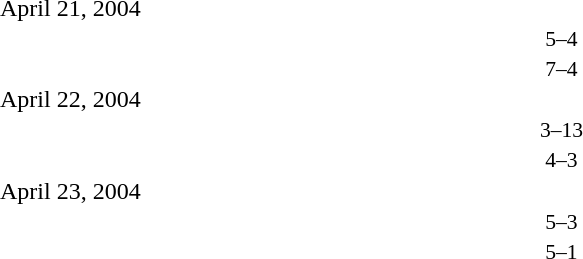<table style="width:70%;" cellspacing="1">
<tr>
<th width=35%></th>
<th width=15%></th>
<th></th>
</tr>
<tr>
<td>April 21, 2004</td>
</tr>
<tr style=font-size:90%>
<td align=right></td>
<td align=center>5–4</td>
<td></td>
</tr>
<tr style=font-size:90%>
<td align=right></td>
<td align=center>7–4</td>
<td></td>
</tr>
<tr>
<td>April 22, 2004</td>
</tr>
<tr style=font-size:90%>
<td align=right></td>
<td align=center>3–13</td>
<td></td>
</tr>
<tr style=font-size:90%>
<td align=right></td>
<td align=center>4–3</td>
<td></td>
</tr>
<tr>
<td>April 23, 2004</td>
</tr>
<tr style=font-size:90%>
<td align=right></td>
<td align=center>5–3</td>
<td></td>
</tr>
<tr style=font-size:90%>
<td align=right></td>
<td align=center>5–1</td>
<td></td>
</tr>
</table>
